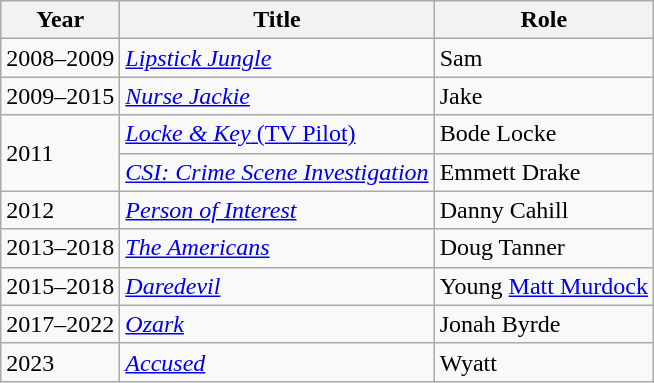<table class="wikitable sortable">
<tr>
<th>Year</th>
<th>Title</th>
<th>Role</th>
</tr>
<tr>
<td>2008–2009</td>
<td><em><a href='#'>Lipstick Jungle</a></em></td>
<td>Sam</td>
</tr>
<tr>
<td>2009–2015</td>
<td><em><a href='#'>Nurse Jackie</a></em></td>
<td>Jake</td>
</tr>
<tr>
<td rowspan="2">2011</td>
<td><a href='#'><em>Locke & Key</em> (TV Pilot)</a></td>
<td>Bode Locke</td>
</tr>
<tr>
<td><em><a href='#'>CSI: Crime Scene Investigation</a></em></td>
<td>Emmett Drake</td>
</tr>
<tr>
<td>2012</td>
<td><em><a href='#'>Person of Interest</a></em></td>
<td>Danny Cahill</td>
</tr>
<tr>
<td>2013–2018</td>
<td><em><a href='#'>The Americans</a></em></td>
<td>Doug Tanner</td>
</tr>
<tr>
<td>2015–2018</td>
<td><em><a href='#'>Daredevil</a></em></td>
<td>Young <a href='#'>Matt Murdock</a></td>
</tr>
<tr>
<td>2017–2022</td>
<td><em><a href='#'>Ozark</a></em></td>
<td>Jonah Byrde</td>
</tr>
<tr>
<td>2023</td>
<td><em><a href='#'>Accused</a></em></td>
<td>Wyatt</td>
</tr>
</table>
